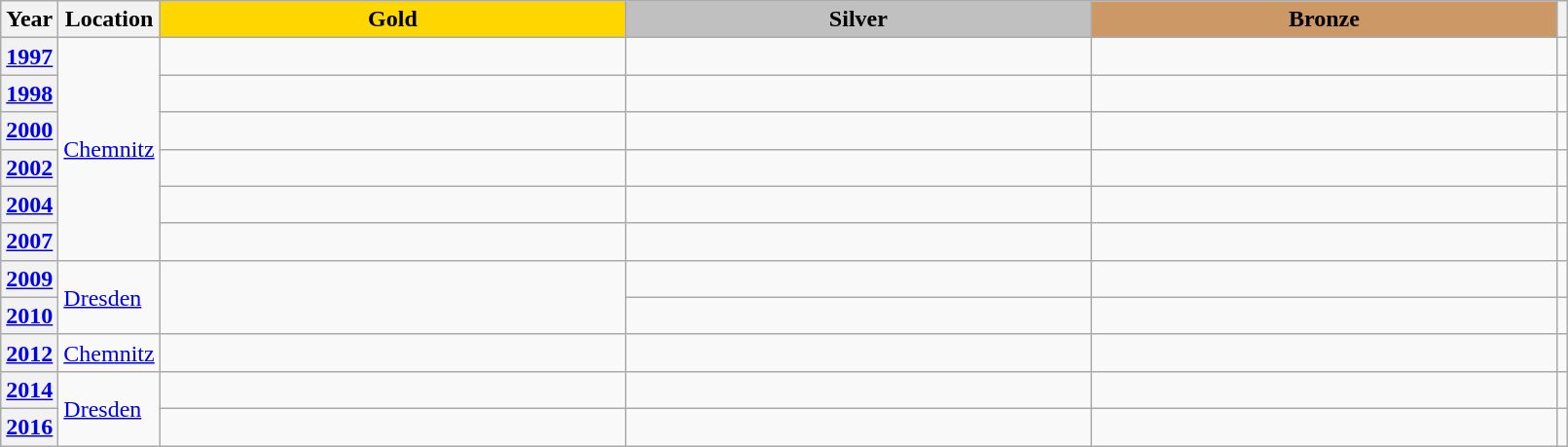<table class="wikitable unsortable" style="text-align:left; width:85%">
<tr>
<th scope="col" style="text-align:center">Year</th>
<th scope="col" style="text-align:center">Location</th>
<td scope="col" style="text-align:center; width:30%; background:gold"><strong>Gold</strong></td>
<td scope="col" style="text-align:center; width:30%; background:silver"><strong>Silver</strong></td>
<td scope="col" style="text-align:center; width:30%; background:#c96"><strong>Bronze</strong></td>
<th scope="col" style="text-align:center"></th>
</tr>
<tr>
<th scope="row" style="text-align:left"><a href='#'>1997</a></th>
<td rowspan="6"><a href='#'>Chemnitz</a></td>
<td></td>
<td></td>
<td></td>
<td></td>
</tr>
<tr>
<th scope="row" style="text-align:left"><a href='#'>1998</a></th>
<td></td>
<td></td>
<td></td>
<td></td>
</tr>
<tr>
<th scope="row" style="text-align:left"><a href='#'>2000</a></th>
<td></td>
<td></td>
<td></td>
<td></td>
</tr>
<tr>
<th scope="row" style="text-align:left"><a href='#'>2002</a></th>
<td></td>
<td></td>
<td></td>
<td></td>
</tr>
<tr>
<th scope="row" style="text-align:left"><a href='#'>2004</a></th>
<td></td>
<td></td>
<td></td>
<td></td>
</tr>
<tr>
<th scope="row" style="text-align:left"><a href='#'>2007</a></th>
<td></td>
<td></td>
<td></td>
<td></td>
</tr>
<tr>
<th scope="row" style="text-align:left"><a href='#'>2009</a></th>
<td rowspan="2"><a href='#'>Dresden</a></td>
<td rowspan="2"></td>
<td></td>
<td></td>
<td></td>
</tr>
<tr>
<th scope="row" style="text-align:left"><a href='#'>2010</a></th>
<td></td>
<td></td>
<td></td>
</tr>
<tr>
<th scope="row" style="text-align:left"><a href='#'>2012</a></th>
<td><a href='#'>Chemnitz</a></td>
<td></td>
<td></td>
<td></td>
<td></td>
</tr>
<tr>
<th scope="row" style="text-align:left"><a href='#'>2014</a></th>
<td rowspan="2"><a href='#'>Dresden</a></td>
<td></td>
<td></td>
<td></td>
<td></td>
</tr>
<tr>
<th scope="row" style="text-align:left"><a href='#'>2016</a></th>
<td></td>
<td></td>
<td></td>
<td></td>
</tr>
</table>
